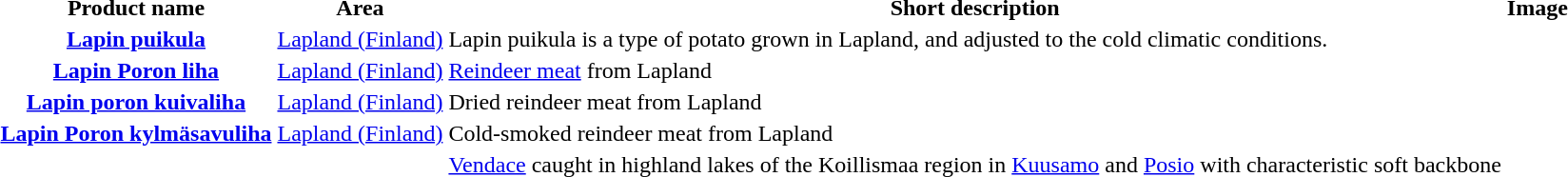<table>
<tr>
<th>Product name</th>
<th>Area</th>
<th>Short description</th>
<th>Image</th>
</tr>
<tr>
<th><a href='#'>Lapin puikula</a></th>
<td><a href='#'>Lapland (Finland)</a></td>
<td>Lapin puikula is a type of potato grown in Lapland, and adjusted to the cold climatic conditions.</td>
<td></td>
</tr>
<tr>
<th><a href='#'>Lapin Poron liha</a></th>
<td><a href='#'>Lapland (Finland)</a></td>
<td><a href='#'>Reindeer meat</a> from Lapland</td>
<td></td>
</tr>
<tr>
<th><a href='#'>Lapin poron kuivaliha</a></th>
<td><a href='#'>Lapland (Finland)</a></td>
<td>Dried reindeer meat from Lapland</td>
<td></td>
</tr>
<tr>
<th><a href='#'>Lapin Poron kylmäsavuliha</a></th>
<td><a href='#'>Lapland (Finland)</a></td>
<td>Cold-smoked reindeer meat from Lapland</td>
<td></td>
</tr>
<tr>
<th></th>
<td></td>
<td><a href='#'>Vendace</a> caught in highland lakes of the Koillismaa region in <a href='#'>Kuusamo</a> and <a href='#'>Posio</a> with characteristic soft backbone</td>
<td></td>
</tr>
<tr>
</tr>
</table>
